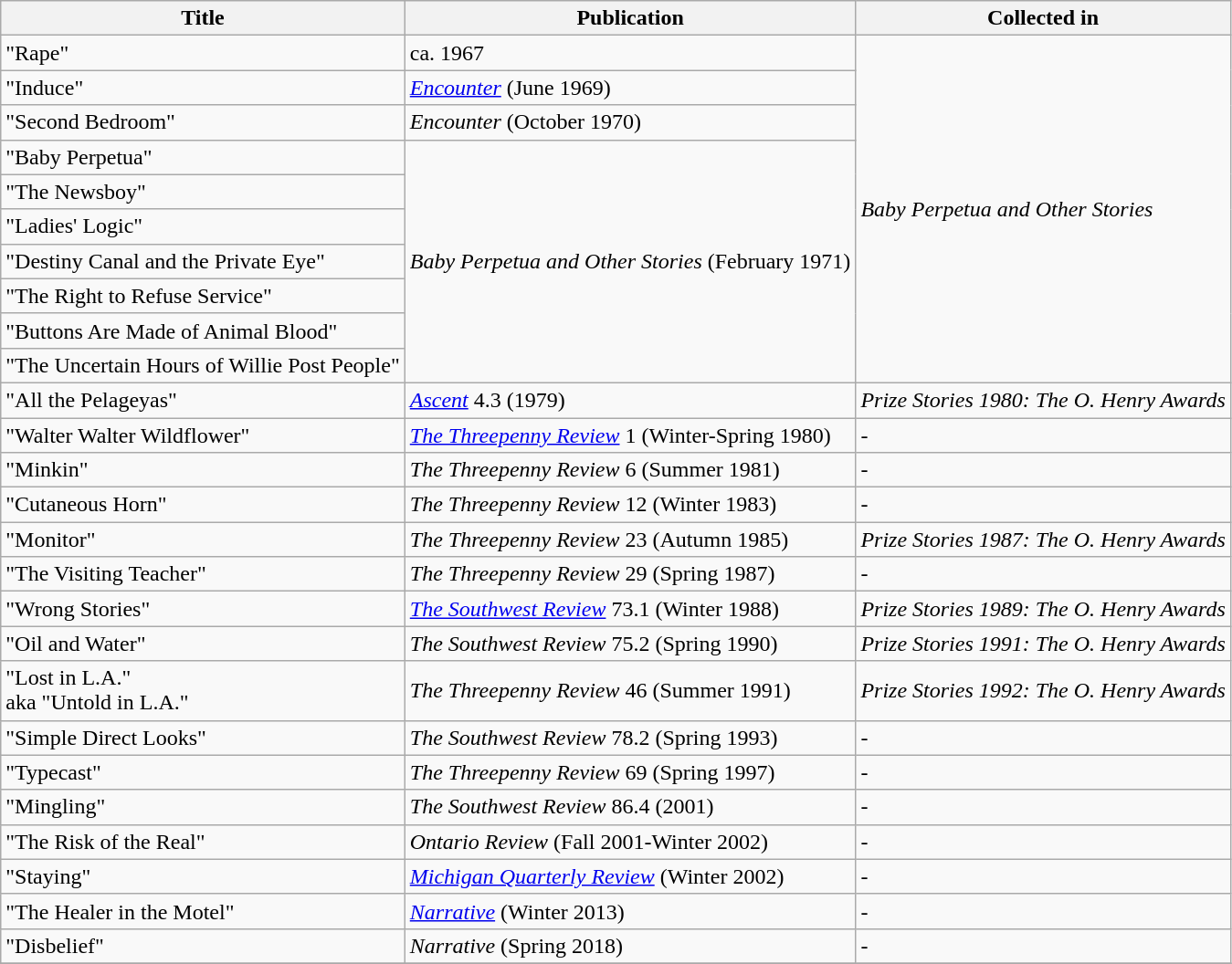<table class="wikitable">
<tr>
<th>Title</th>
<th>Publication</th>
<th>Collected in</th>
</tr>
<tr>
<td>"Rape"</td>
<td>ca. 1967</td>
<td rowspan=10><em>Baby Perpetua and Other Stories</em></td>
</tr>
<tr>
<td>"Induce"</td>
<td><em><a href='#'>Encounter</a></em> (June 1969)</td>
</tr>
<tr>
<td>"Second Bedroom"</td>
<td><em>Encounter</em> (October 1970)</td>
</tr>
<tr>
<td>"Baby Perpetua"</td>
<td rowspan=7><em>Baby Perpetua and Other Stories</em> (February 1971)</td>
</tr>
<tr>
<td>"The Newsboy"</td>
</tr>
<tr>
<td>"Ladies' Logic"</td>
</tr>
<tr>
<td>"Destiny Canal and the Private Eye"</td>
</tr>
<tr>
<td>"The Right to Refuse Service"</td>
</tr>
<tr>
<td>"Buttons Are Made of Animal Blood"</td>
</tr>
<tr>
<td>"The Uncertain Hours of Willie Post People"</td>
</tr>
<tr>
<td>"All the Pelageyas"</td>
<td><em><a href='#'>Ascent</a></em> 4.3 (1979)</td>
<td><em>Prize Stories 1980: The O. Henry Awards</em></td>
</tr>
<tr>
<td>"Walter Walter Wildflower"</td>
<td><em><a href='#'>The Threepenny Review</a></em> 1 (Winter-Spring 1980)</td>
<td>-</td>
</tr>
<tr>
<td>"Minkin"</td>
<td><em>The Threepenny Review</em> 6 (Summer 1981)</td>
<td>-</td>
</tr>
<tr>
<td>"Cutaneous Horn"</td>
<td><em>The Threepenny Review</em> 12 (Winter 1983)</td>
<td>-</td>
</tr>
<tr>
<td>"Monitor"</td>
<td><em>The Threepenny Review</em> 23 (Autumn 1985)</td>
<td><em>Prize Stories 1987: The O. Henry Awards</em></td>
</tr>
<tr>
<td>"The Visiting Teacher"</td>
<td><em>The Threepenny Review</em> 29 (Spring 1987)</td>
<td>-</td>
</tr>
<tr>
<td>"Wrong Stories"</td>
<td><em><a href='#'>The Southwest Review</a></em> 73.1 (Winter 1988)</td>
<td><em>Prize Stories 1989: The O. Henry Awards</em></td>
</tr>
<tr>
<td>"Oil and Water"</td>
<td><em>The Southwest Review</em> 75.2 (Spring 1990)</td>
<td><em>Prize Stories 1991: The O. Henry Awards</em></td>
</tr>
<tr>
<td>"Lost in L.A."<br>aka "Untold in L.A."</td>
<td><em>The Threepenny Review</em> 46 (Summer 1991)</td>
<td><em>Prize Stories 1992: The O. Henry Awards</em></td>
</tr>
<tr>
<td>"Simple Direct Looks"</td>
<td><em>The Southwest Review</em> 78.2 (Spring 1993)</td>
<td>-</td>
</tr>
<tr>
<td>"Typecast"</td>
<td><em>The Threepenny Review</em> 69 (Spring 1997)</td>
<td>-</td>
</tr>
<tr>
<td>"Mingling"</td>
<td><em>The Southwest Review</em> 86.4 (2001)</td>
<td>-</td>
</tr>
<tr>
<td>"The Risk of the Real"</td>
<td><em>Ontario Review</em> (Fall 2001-Winter 2002)</td>
<td>-</td>
</tr>
<tr>
<td>"Staying"</td>
<td><em><a href='#'>Michigan Quarterly Review</a></em> (Winter 2002)</td>
<td>-</td>
</tr>
<tr>
<td>"The Healer in the Motel"</td>
<td><em><a href='#'>Narrative</a></em> (Winter 2013)</td>
<td>-</td>
</tr>
<tr>
<td>"Disbelief"</td>
<td><em>Narrative</em> (Spring 2018)</td>
<td>-</td>
</tr>
<tr>
</tr>
</table>
